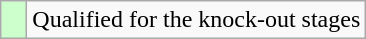<table class="wikitable">
<tr>
<td width=10px bgcolor="#ccffcc"></td>
<td>Qualified for the knock-out stages</td>
</tr>
</table>
